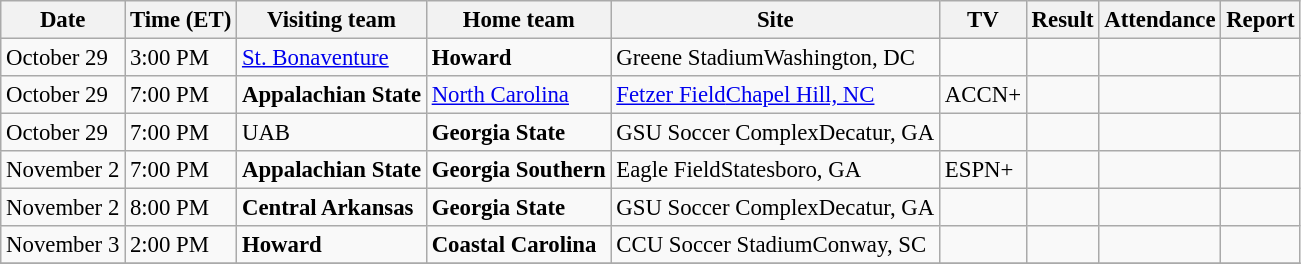<table class="wikitable" style="font-size:95%;">
<tr>
<th>Date</th>
<th>Time (ET)</th>
<th>Visiting team</th>
<th>Home team</th>
<th>Site</th>
<th>TV</th>
<th>Result</th>
<th>Attendance</th>
<th>Report</th>
</tr>
<tr>
<td>October 29</td>
<td>3:00 PM</td>
<td><a href='#'>St. Bonaventure</a></td>
<td><strong>Howard</strong></td>
<td>Greene StadiumWashington, DC</td>
<td></td>
<td></td>
<td></td>
<td></td>
</tr>
<tr>
<td>October 29</td>
<td>7:00 PM</td>
<td><strong>Appalachian State</strong></td>
<td><a href='#'>North Carolina</a></td>
<td><a href='#'>Fetzer Field</a><a href='#'>Chapel Hill, NC</a></td>
<td>ACCN+</td>
<td></td>
<td></td>
<td></td>
</tr>
<tr>
<td>October 29</td>
<td>7:00 PM</td>
<td>UAB</td>
<td><strong>Georgia State</strong></td>
<td>GSU Soccer ComplexDecatur, GA</td>
<td></td>
<td></td>
<td></td>
<td></td>
</tr>
<tr>
<td>November 2</td>
<td>7:00 PM</td>
<td><strong>Appalachian State</strong></td>
<td><strong>Georgia Southern</strong></td>
<td>Eagle FieldStatesboro, GA</td>
<td>ESPN+</td>
<td></td>
<td></td>
<td></td>
</tr>
<tr>
<td>November 2</td>
<td>8:00 PM</td>
<td><strong>Central Arkansas</strong></td>
<td><strong>Georgia State</strong></td>
<td>GSU Soccer ComplexDecatur, GA</td>
<td></td>
<td></td>
<td></td>
<td></td>
</tr>
<tr>
<td>November 3</td>
<td>2:00 PM</td>
<td><strong>Howard</strong></td>
<td><strong>Coastal Carolina</strong></td>
<td>CCU Soccer StadiumConway, SC</td>
<td></td>
<td></td>
<td></td>
<td></td>
</tr>
<tr>
</tr>
</table>
